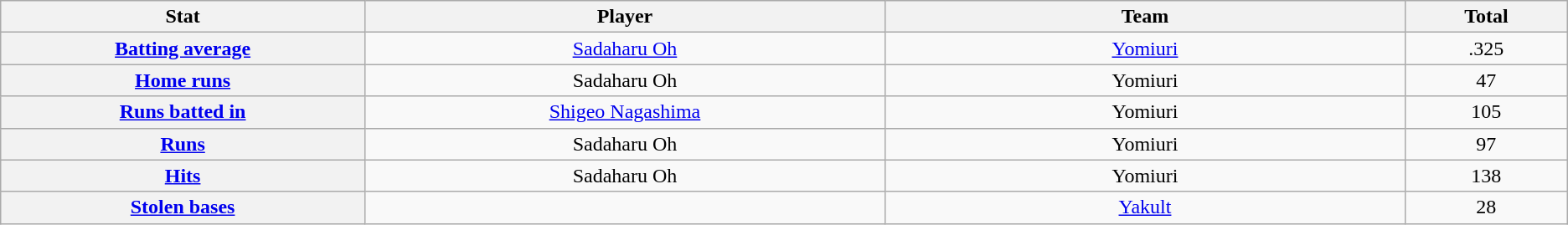<table class="wikitable" style="text-align:center;">
<tr>
<th scope="col" width="7%">Stat</th>
<th scope="col" width="10%">Player</th>
<th scope="col" width="10%">Team</th>
<th scope="col" width="3%">Total</th>
</tr>
<tr>
<th scope="row" style="text-align:center;"><a href='#'>Batting average</a></th>
<td><a href='#'>Sadaharu Oh</a></td>
<td><a href='#'>Yomiuri</a></td>
<td>.325</td>
</tr>
<tr>
<th scope="row" style="text-align:center;"><a href='#'>Home runs</a></th>
<td>Sadaharu Oh</td>
<td>Yomiuri</td>
<td>47</td>
</tr>
<tr>
<th scope="row" style="text-align:center;"><a href='#'>Runs batted in</a></th>
<td><a href='#'>Shigeo Nagashima</a></td>
<td>Yomiuri</td>
<td>105</td>
</tr>
<tr>
<th scope="row" style="text-align:center;"><a href='#'>Runs</a></th>
<td>Sadaharu Oh</td>
<td>Yomiuri</td>
<td>97</td>
</tr>
<tr>
<th scope="row" style="text-align:center;"><a href='#'>Hits</a></th>
<td>Sadaharu Oh</td>
<td>Yomiuri</td>
<td>138</td>
</tr>
<tr>
<th scope="row" style="text-align:center;"><a href='#'>Stolen bases</a></th>
<td></td>
<td><a href='#'>Yakult</a></td>
<td>28</td>
</tr>
</table>
